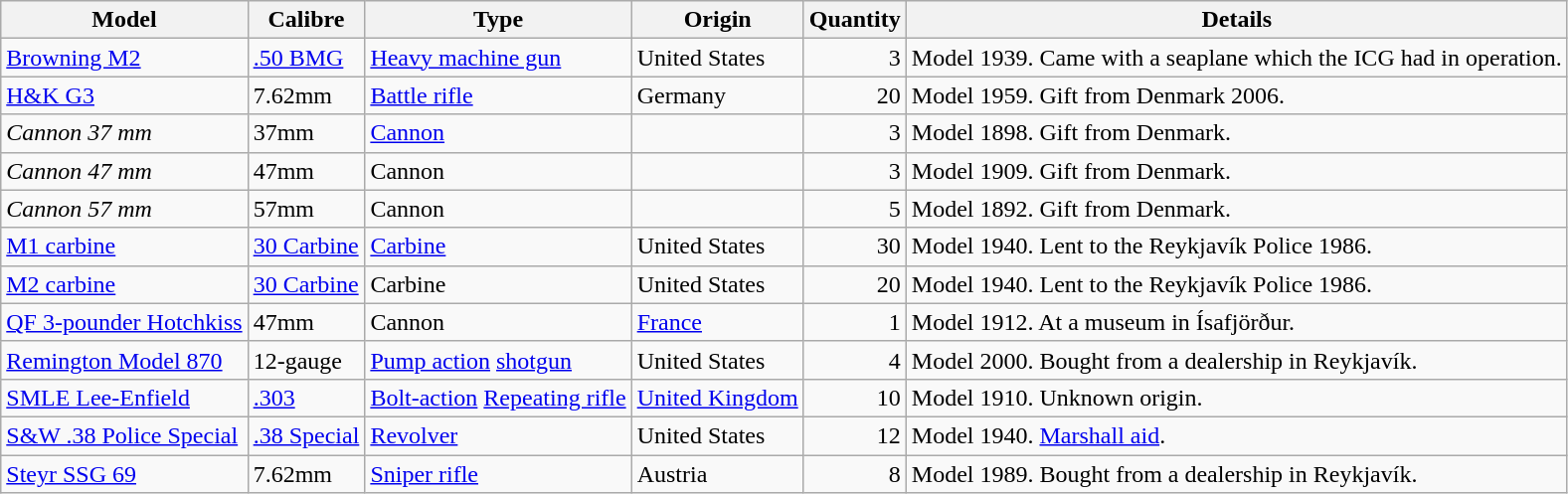<table class="wikitable">
<tr>
<th>Model</th>
<th>Calibre</th>
<th>Type</th>
<th>Origin</th>
<th>Quantity</th>
<th>Details</th>
</tr>
<tr>
<td><a href='#'>Browning M2</a></td>
<td><a href='#'>.50 BMG</a></td>
<td><a href='#'>Heavy machine gun</a></td>
<td>United States</td>
<td style="text-align: right;">3</td>
<td>Model 1939. Came with a seaplane which the ICG had in operation.</td>
</tr>
<tr>
<td><a href='#'>H&K G3</a></td>
<td>7.62mm</td>
<td><a href='#'>Battle rifle</a></td>
<td>Germany</td>
<td style="text-align: right;">20</td>
<td>Model 1959. Gift from Denmark 2006.</td>
</tr>
<tr>
<td><em>Cannon 37 mm</em></td>
<td>37mm</td>
<td><a href='#'>Cannon</a></td>
<td></td>
<td style="text-align: right;">3</td>
<td>Model 1898. Gift from Denmark.</td>
</tr>
<tr>
<td><em>Cannon 47 mm</em></td>
<td>47mm</td>
<td>Cannon</td>
<td></td>
<td style="text-align: right;">3</td>
<td>Model 1909. Gift from Denmark.</td>
</tr>
<tr>
<td><em>Cannon 57 mm</em></td>
<td>57mm</td>
<td>Cannon</td>
<td></td>
<td style="text-align: right;">5</td>
<td>Model 1892. Gift from Denmark.</td>
</tr>
<tr>
<td><a href='#'>M1 carbine</a></td>
<td><a href='#'>30 Carbine</a></td>
<td><a href='#'>Carbine</a></td>
<td>United States</td>
<td style="text-align: right;">30</td>
<td>Model 1940. Lent to the Reykjavík Police 1986.</td>
</tr>
<tr>
<td><a href='#'>M2 carbine</a></td>
<td><a href='#'>30 Carbine</a></td>
<td>Carbine</td>
<td>United States</td>
<td style="text-align: right;">20</td>
<td>Model 1940. Lent to the Reykjavík Police 1986.</td>
</tr>
<tr>
<td><a href='#'>QF 3-pounder Hotchkiss</a></td>
<td>47mm</td>
<td>Cannon</td>
<td><a href='#'>France</a></td>
<td style="text-align: right;">1</td>
<td>Model 1912. At a museum in Ísafjörður.</td>
</tr>
<tr>
<td><a href='#'>Remington Model 870</a></td>
<td>12-gauge</td>
<td><a href='#'>Pump action</a> <a href='#'>shotgun</a></td>
<td>United States</td>
<td style="text-align: right;">4</td>
<td>Model 2000. Bought from a dealership in Reykjavík.</td>
</tr>
<tr>
<td><a href='#'>SMLE Lee-Enfield</a></td>
<td><a href='#'>.303</a></td>
<td><a href='#'>Bolt-action</a> <a href='#'>Repeating rifle</a></td>
<td><a href='#'>United Kingdom</a></td>
<td style="text-align: right;">10</td>
<td>Model 1910. Unknown origin.</td>
</tr>
<tr>
<td><a href='#'>S&W .38 Police Special</a></td>
<td><a href='#'>.38 Special</a></td>
<td><a href='#'>Revolver</a></td>
<td>United States</td>
<td style="text-align: right;">12</td>
<td>Model 1940. <a href='#'>Marshall aid</a>.</td>
</tr>
<tr>
<td><a href='#'>Steyr SSG 69</a></td>
<td>7.62mm</td>
<td><a href='#'>Sniper rifle</a></td>
<td>Austria</td>
<td style="text-align: right;">8</td>
<td>Model 1989. Bought from a dealership in Reykjavík.</td>
</tr>
</table>
